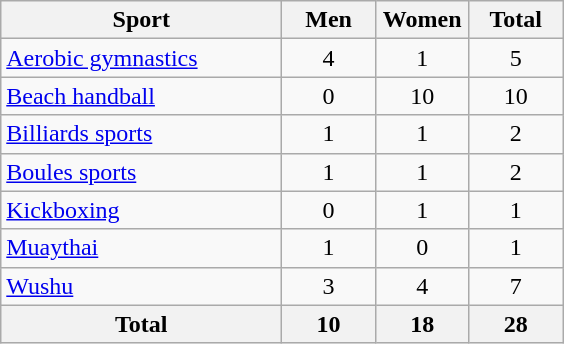<table class="wikitable sortable" style="text-align:center;">
<tr>
<th width=180>Sport</th>
<th width=55>Men</th>
<th width=55>Women</th>
<th width=55>Total</th>
</tr>
<tr>
<td align=left><a href='#'>Aerobic gymnastics</a></td>
<td>4</td>
<td>1</td>
<td>5</td>
</tr>
<tr>
<td align=left><a href='#'>Beach handball</a></td>
<td>0</td>
<td>10</td>
<td>10</td>
</tr>
<tr>
<td align=left><a href='#'>Billiards sports</a></td>
<td>1</td>
<td>1</td>
<td>2</td>
</tr>
<tr>
<td align=left><a href='#'>Boules sports</a></td>
<td>1</td>
<td>1</td>
<td>2</td>
</tr>
<tr>
<td align=left><a href='#'>Kickboxing</a></td>
<td>0</td>
<td>1</td>
<td>1</td>
</tr>
<tr>
<td align=left><a href='#'>Muaythai</a></td>
<td>1</td>
<td>0</td>
<td>1</td>
</tr>
<tr>
<td align=left><a href='#'>Wushu</a></td>
<td>3</td>
<td>4</td>
<td>7</td>
</tr>
<tr>
<th>Total</th>
<th>10</th>
<th>18</th>
<th>28</th>
</tr>
</table>
